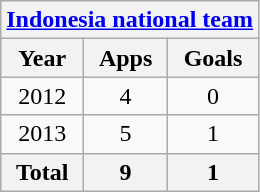<table class="wikitable" style="text-align:center">
<tr>
<th colspan=3><a href='#'>Indonesia national team</a></th>
</tr>
<tr>
<th>Year</th>
<th>Apps</th>
<th>Goals</th>
</tr>
<tr>
<td>2012</td>
<td>4</td>
<td>0</td>
</tr>
<tr>
<td>2013</td>
<td>5</td>
<td>1</td>
</tr>
<tr>
<th>Total</th>
<th>9</th>
<th>1</th>
</tr>
</table>
